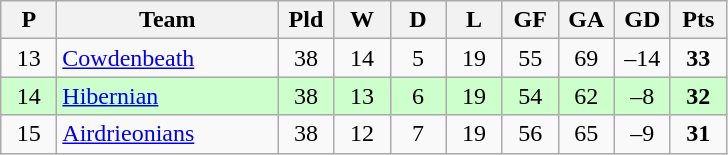<table class="wikitable" style="text-align: center;">
<tr>
<th width=30>P</th>
<th width=140>Team</th>
<th width=30>Pld</th>
<th width=30>W</th>
<th width=30>D</th>
<th width=30>L</th>
<th width=30>GF</th>
<th width=30>GA</th>
<th width=30>GD</th>
<th width=30>Pts</th>
</tr>
<tr>
<td>13</td>
<td align=left><a href='#'>Cowdenbeath</a></td>
<td>38</td>
<td>14</td>
<td>5</td>
<td>19</td>
<td>55</td>
<td>69</td>
<td>–14</td>
<td><strong>33</strong></td>
</tr>
<tr style="background:#ccffcc;">
<td>14</td>
<td align=left><a href='#'>Hibernian</a></td>
<td>38</td>
<td>13</td>
<td>6</td>
<td>19</td>
<td>54</td>
<td>62</td>
<td>–8</td>
<td><strong>32</strong></td>
</tr>
<tr>
<td>15</td>
<td align=left><a href='#'>Airdrieonians</a></td>
<td>38</td>
<td>12</td>
<td>7</td>
<td>19</td>
<td>56</td>
<td>65</td>
<td>–9</td>
<td><strong>31</strong></td>
</tr>
</table>
